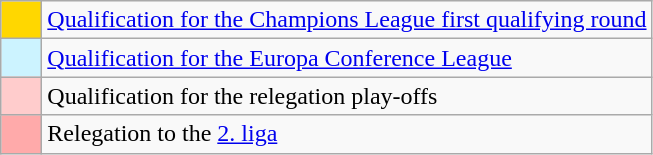<table class="wikitable">
<tr>
<td style="width:20px; background:gold;"></td>
<td><a href='#'>Qualification for the Champions League first qualifying round</a></td>
</tr>
<tr>
<td style="width:20px; background:#CCF3FF;"></td>
<td><a href='#'>Qualification for the Europa Conference League</a></td>
</tr>
<tr>
<td style="width:20px; background:#FFCCCC;"></td>
<td>Qualification for the relegation play-offs</td>
</tr>
<tr>
<td style="width:20px; background:#FFAAAA;"></td>
<td>Relegation to the <a href='#'>2. liga</a></td>
</tr>
</table>
